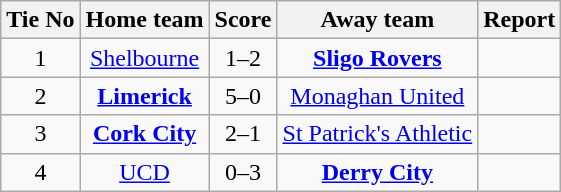<table class="wikitable" style="text-align: center">
<tr>
<th>Tie No</th>
<th>Home team</th>
<th>Score</th>
<th>Away team</th>
<th>Report</th>
</tr>
<tr>
<td>1</td>
<td><a href='#'>Shelbourne</a></td>
<td>1–2</td>
<td><strong><a href='#'>Sligo Rovers</a></strong></td>
<td></td>
</tr>
<tr>
<td>2</td>
<td><strong><a href='#'>Limerick</a></strong></td>
<td>5–0</td>
<td><a href='#'>Monaghan United</a></td>
<td></td>
</tr>
<tr>
<td>3</td>
<td><strong><a href='#'>Cork City</a></strong></td>
<td>2–1</td>
<td><a href='#'>St Patrick's Athletic</a></td>
<td></td>
</tr>
<tr>
<td>4</td>
<td><a href='#'>UCD</a></td>
<td>0–3</td>
<td><strong><a href='#'>Derry City</a></strong></td>
<td></td>
</tr>
</table>
